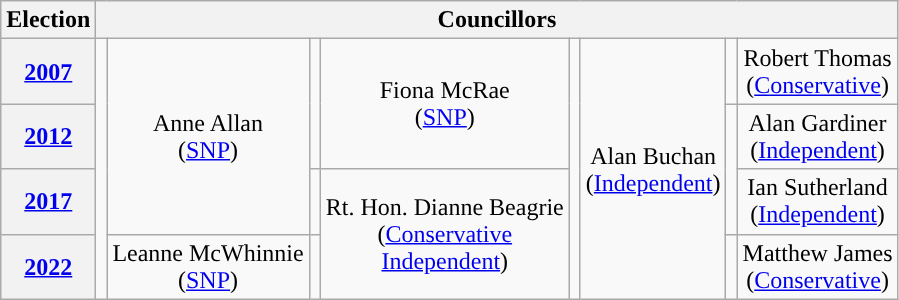<table class="wikitable" style="text-align:center">
<tr>
<th>Election</th>
<th colspan=8>Councillors</th>
</tr>
<tr>
<th><a href='#'>2007</a></th>
<td rowspan=4; style="background-color: "></td>
<td rowspan=3>Anne Allan<br>(<a href='#'>SNP</a>)</td>
<td rowspan=2; style="background-color: "></td>
<td rowspan=2>Fiona McRae<br>(<a href='#'>SNP</a>)</td>
<td rowspan=4; style="background-color: "></td>
<td rowspan=4>Alan Buchan<br>(<a href='#'>Independent</a>)</td>
<td rowspan=1; style="background-color: "></td>
<td rowspan=1>Robert Thomas<br>(<a href='#'>Conservative</a>)</td>
</tr>
<tr>
<th><a href='#'>2012</a></th>
<td rowspan=2; style="background-color: "></td>
<td rowspan=1>Alan Gardiner<br>(<a href='#'>Independent</a>)</td>
</tr>
<tr>
<th><a href='#'>2017</a></th>
<td rowspan=1; style="background-color: "></td>
<td rowspan=2>Rt. Hon. Dianne Beagrie<br>(<a href='#'>Conservative</a><br><a href='#'>Independent</a>)</td>
<td rowspan=1>Ian Sutherland<br>(<a href='#'>Independent</a>)</td>
</tr>
<tr>
<th><a href='#'>2022</a></th>
<td rowspan=1>Leanne McWhinnie<br>(<a href='#'>SNP</a>)</td>
<td rowspan=2; style="background-color: "></td>
<td rowspan=1; style="background-color: "></td>
<td rowspan=1>Matthew James<br>(<a href='#'>Conservative</a>)</td>
</tr>
</table>
